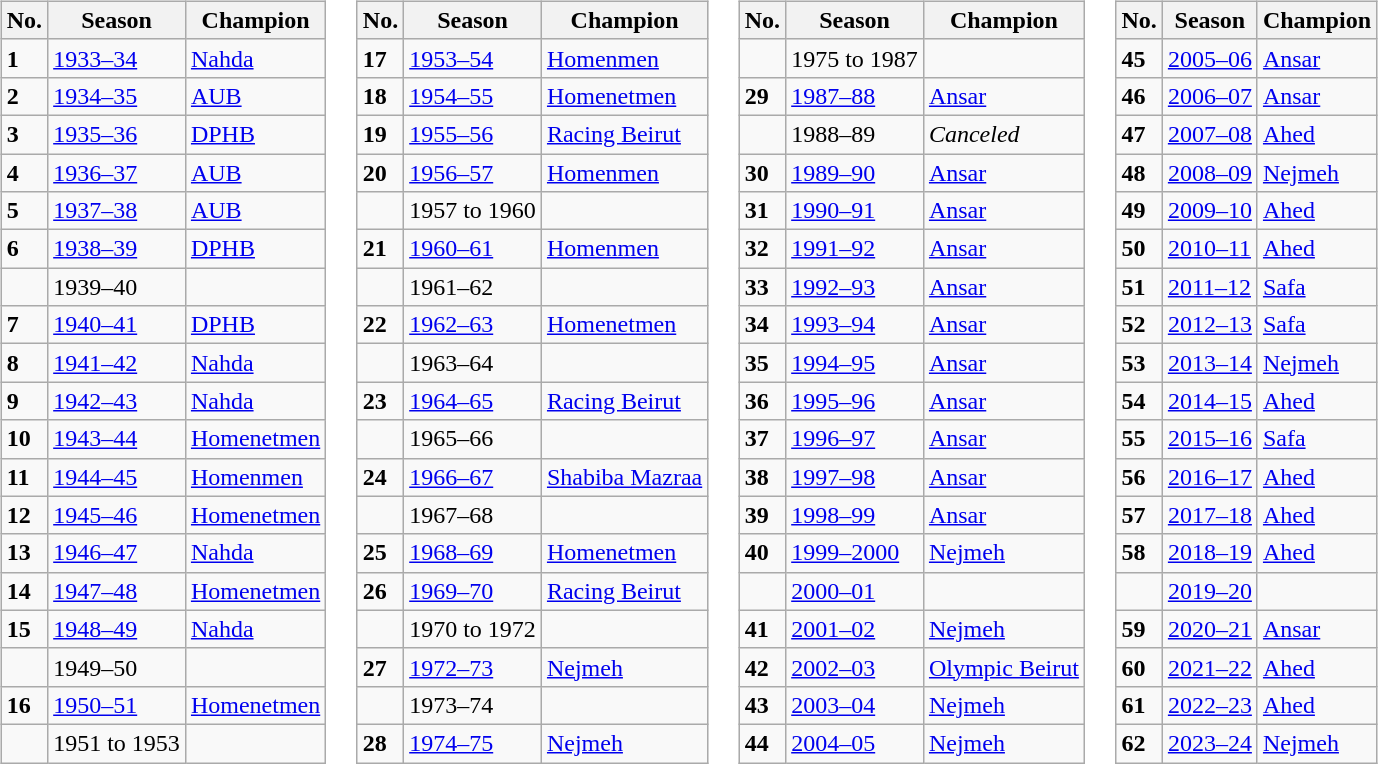<table>
<tr>
<td valign="top"><br><table class="wikitable">
<tr>
<th>No.</th>
<th>Season</th>
<th>Champion</th>
</tr>
<tr>
<td><strong>1</strong></td>
<td><a href='#'>1933–34</a></td>
<td><a href='#'>Nahda</a></td>
</tr>
<tr>
<td><strong>2</strong></td>
<td><a href='#'>1934–35</a></td>
<td><a href='#'>AUB</a></td>
</tr>
<tr>
<td><strong>3</strong></td>
<td><a href='#'>1935–36</a></td>
<td><a href='#'>DPHB</a></td>
</tr>
<tr>
<td><strong>4</strong></td>
<td><a href='#'>1936–37</a></td>
<td><a href='#'>AUB</a></td>
</tr>
<tr>
<td><strong>5</strong></td>
<td><a href='#'>1937–38</a></td>
<td><a href='#'>AUB</a></td>
</tr>
<tr>
<td><strong>6</strong></td>
<td><a href='#'>1938–39</a></td>
<td><a href='#'>DPHB</a></td>
</tr>
<tr>
<td></td>
<td>1939–40</td>
<td></td>
</tr>
<tr>
<td><strong>7</strong></td>
<td><a href='#'>1940–41</a></td>
<td><a href='#'>DPHB</a></td>
</tr>
<tr>
<td><strong>8</strong></td>
<td><a href='#'>1941–42</a></td>
<td><a href='#'>Nahda</a></td>
</tr>
<tr>
<td><strong>9</strong></td>
<td><a href='#'>1942–43</a></td>
<td><a href='#'>Nahda</a></td>
</tr>
<tr>
<td><strong>10</strong></td>
<td><a href='#'>1943–44</a></td>
<td><a href='#'>Homenetmen</a></td>
</tr>
<tr>
<td><strong>11</strong></td>
<td><a href='#'>1944–45</a></td>
<td><a href='#'>Homenmen</a></td>
</tr>
<tr>
<td><strong>12</strong></td>
<td><a href='#'>1945–46</a></td>
<td><a href='#'>Homenetmen</a></td>
</tr>
<tr>
<td><strong>13</strong></td>
<td><a href='#'>1946–47</a></td>
<td><a href='#'>Nahda</a></td>
</tr>
<tr>
<td><strong>14</strong></td>
<td><a href='#'>1947–48</a></td>
<td><a href='#'>Homenetmen</a></td>
</tr>
<tr>
<td><strong>15</strong></td>
<td><a href='#'>1948–49</a></td>
<td><a href='#'>Nahda</a></td>
</tr>
<tr>
<td></td>
<td>1949–50</td>
<td></td>
</tr>
<tr>
<td><strong>16</strong></td>
<td><a href='#'>1950–51</a></td>
<td><a href='#'>Homenetmen</a></td>
</tr>
<tr>
<td></td>
<td>1951 to 1953</td>
<td></td>
</tr>
</table>
</td>
<td valign="top"><br><table class="wikitable">
<tr>
<th>No.</th>
<th>Season</th>
<th>Champion</th>
</tr>
<tr>
<td><strong>17</strong></td>
<td><a href='#'>1953–54</a></td>
<td><a href='#'>Homenmen</a></td>
</tr>
<tr>
<td><strong>18</strong></td>
<td><a href='#'>1954–55</a></td>
<td><a href='#'>Homenetmen</a></td>
</tr>
<tr>
<td><strong>19</strong></td>
<td><a href='#'>1955–56</a></td>
<td><a href='#'>Racing Beirut</a></td>
</tr>
<tr>
<td><strong>20</strong></td>
<td><a href='#'>1956–57</a></td>
<td><a href='#'>Homenmen</a></td>
</tr>
<tr>
<td></td>
<td>1957 to 1960</td>
<td></td>
</tr>
<tr>
<td><strong>21</strong></td>
<td><a href='#'>1960–61</a></td>
<td><a href='#'>Homenmen</a></td>
</tr>
<tr>
<td></td>
<td>1961–62</td>
<td></td>
</tr>
<tr>
<td><strong>22</strong></td>
<td><a href='#'>1962–63</a></td>
<td><a href='#'>Homenetmen</a></td>
</tr>
<tr>
<td></td>
<td>1963–64</td>
<td></td>
</tr>
<tr>
<td><strong>23</strong></td>
<td><a href='#'>1964–65</a></td>
<td><a href='#'>Racing Beirut</a></td>
</tr>
<tr>
<td></td>
<td>1965–66</td>
<td></td>
</tr>
<tr>
<td><strong>24</strong></td>
<td><a href='#'>1966–67</a></td>
<td><a href='#'>Shabiba Mazraa</a></td>
</tr>
<tr>
<td></td>
<td>1967–68</td>
<td></td>
</tr>
<tr>
<td><strong>25</strong></td>
<td><a href='#'>1968–69</a></td>
<td><a href='#'>Homenetmen</a></td>
</tr>
<tr>
<td><strong>26</strong></td>
<td><a href='#'>1969–70</a></td>
<td><a href='#'>Racing Beirut</a></td>
</tr>
<tr>
<td></td>
<td>1970 to 1972</td>
<td></td>
</tr>
<tr>
<td><strong>27</strong></td>
<td><a href='#'>1972–73</a></td>
<td><a href='#'>Nejmeh</a></td>
</tr>
<tr>
<td></td>
<td>1973–74</td>
<td></td>
</tr>
<tr>
<td><strong>28</strong></td>
<td><a href='#'>1974–75</a></td>
<td><a href='#'>Nejmeh</a></td>
</tr>
</table>
</td>
<td valign="top"><br><table class="wikitable">
<tr>
<th>No.</th>
<th>Season</th>
<th>Champion</th>
</tr>
<tr>
<td></td>
<td>1975 to 1987</td>
<td></td>
</tr>
<tr>
<td><strong>29</strong></td>
<td><a href='#'>1987–88</a></td>
<td><a href='#'>Ansar</a></td>
</tr>
<tr>
<td></td>
<td>1988–89</td>
<td><em>Canceled</em></td>
</tr>
<tr>
<td><strong>30</strong></td>
<td><a href='#'>1989–90</a></td>
<td><a href='#'>Ansar</a></td>
</tr>
<tr>
<td><strong>31</strong></td>
<td><a href='#'>1990–91</a></td>
<td><a href='#'>Ansar</a></td>
</tr>
<tr>
<td><strong>32</strong></td>
<td><a href='#'>1991–92</a></td>
<td><a href='#'>Ansar</a></td>
</tr>
<tr>
<td><strong>33</strong></td>
<td><a href='#'>1992–93</a></td>
<td><a href='#'>Ansar</a></td>
</tr>
<tr>
<td><strong>34</strong></td>
<td><a href='#'>1993–94</a></td>
<td><a href='#'>Ansar</a></td>
</tr>
<tr>
<td><strong>35</strong></td>
<td><a href='#'>1994–95</a></td>
<td><a href='#'>Ansar</a></td>
</tr>
<tr>
<td><strong>36</strong></td>
<td><a href='#'>1995–96</a></td>
<td><a href='#'>Ansar</a></td>
</tr>
<tr>
<td><strong>37</strong></td>
<td><a href='#'>1996–97</a></td>
<td><a href='#'>Ansar</a></td>
</tr>
<tr>
<td><strong>38</strong></td>
<td><a href='#'>1997–98</a></td>
<td><a href='#'>Ansar</a></td>
</tr>
<tr>
<td><strong>39</strong></td>
<td><a href='#'>1998–99</a></td>
<td><a href='#'>Ansar</a></td>
</tr>
<tr>
<td><strong>40</strong></td>
<td><a href='#'>1999–2000</a></td>
<td><a href='#'>Nejmeh</a></td>
</tr>
<tr>
<td></td>
<td><a href='#'>2000–01</a></td>
<td></td>
</tr>
<tr>
<td><strong>41</strong></td>
<td><a href='#'>2001–02</a></td>
<td><a href='#'>Nejmeh</a></td>
</tr>
<tr>
<td><strong>42</strong></td>
<td><a href='#'>2002–03</a></td>
<td><a href='#'>Olympic Beirut</a></td>
</tr>
<tr>
<td><strong>43</strong></td>
<td><a href='#'>2003–04</a></td>
<td><a href='#'>Nejmeh</a></td>
</tr>
<tr>
<td><strong>44</strong></td>
<td><a href='#'>2004–05</a></td>
<td><a href='#'>Nejmeh</a></td>
</tr>
</table>
</td>
<td valign="top"><br><table class="wikitable">
<tr>
<th>No.</th>
<th>Season</th>
<th>Champion</th>
</tr>
<tr>
<td><strong>45</strong></td>
<td><a href='#'>2005–06</a></td>
<td><a href='#'>Ansar</a></td>
</tr>
<tr>
<td><strong>46</strong></td>
<td><a href='#'>2006–07</a></td>
<td><a href='#'>Ansar</a></td>
</tr>
<tr>
<td><strong>47</strong></td>
<td><a href='#'>2007–08</a></td>
<td><a href='#'>Ahed</a></td>
</tr>
<tr>
<td><strong>48</strong></td>
<td><a href='#'>2008–09</a></td>
<td><a href='#'>Nejmeh</a></td>
</tr>
<tr>
<td><strong>49</strong></td>
<td><a href='#'>2009–10</a></td>
<td><a href='#'>Ahed</a></td>
</tr>
<tr>
<td><strong>50</strong></td>
<td><a href='#'>2010–11</a></td>
<td><a href='#'>Ahed</a></td>
</tr>
<tr>
<td><strong>51</strong></td>
<td><a href='#'>2011–12</a></td>
<td><a href='#'>Safa</a></td>
</tr>
<tr>
<td><strong>52</strong></td>
<td><a href='#'>2012–13</a></td>
<td><a href='#'>Safa</a></td>
</tr>
<tr>
<td><strong>53</strong></td>
<td><a href='#'>2013–14</a></td>
<td><a href='#'>Nejmeh</a></td>
</tr>
<tr>
<td><strong>54</strong></td>
<td><a href='#'>2014–15</a></td>
<td><a href='#'>Ahed</a></td>
</tr>
<tr>
<td><strong>55</strong></td>
<td><a href='#'>2015–16</a></td>
<td><a href='#'>Safa</a></td>
</tr>
<tr>
<td><strong>56</strong></td>
<td><a href='#'>2016–17</a></td>
<td><a href='#'>Ahed</a></td>
</tr>
<tr>
<td><strong>57</strong></td>
<td><a href='#'>2017–18</a></td>
<td><a href='#'>Ahed</a></td>
</tr>
<tr>
<td><strong>58</strong></td>
<td><a href='#'>2018–19</a></td>
<td><a href='#'>Ahed</a></td>
</tr>
<tr>
<td></td>
<td><a href='#'>2019–20</a></td>
<td></td>
</tr>
<tr>
<td><strong>59</strong></td>
<td><a href='#'>2020–21</a></td>
<td><a href='#'>Ansar</a></td>
</tr>
<tr>
<td><strong>60</strong></td>
<td><a href='#'>2021–22</a></td>
<td><a href='#'>Ahed</a></td>
</tr>
<tr>
<td><strong>61</strong></td>
<td><a href='#'>2022–23</a></td>
<td><a href='#'>Ahed</a></td>
</tr>
<tr>
<td><strong>62</strong></td>
<td><a href='#'>2023–24</a></td>
<td><a href='#'>Nejmeh</a></td>
</tr>
</table>
</td>
</tr>
</table>
